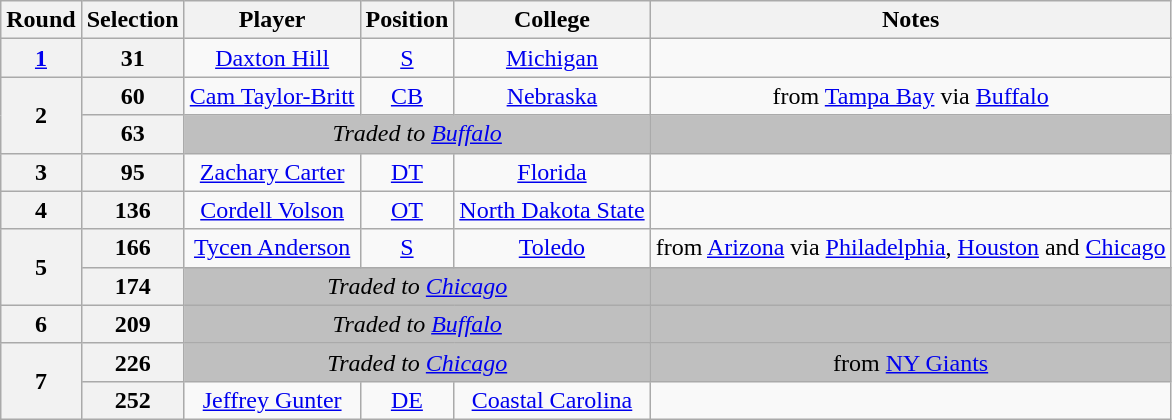<table class="wikitable" style="text-align:center">
<tr>
<th>Round</th>
<th>Selection</th>
<th>Player</th>
<th>Position</th>
<th>College</th>
<th>Notes</th>
</tr>
<tr>
<th><a href='#'>1</a></th>
<th>31</th>
<td><a href='#'>Daxton Hill</a></td>
<td><a href='#'>S</a></td>
<td><a href='#'>Michigan</a></td>
<td></td>
</tr>
<tr>
<th rowspan="2">2</th>
<th>60</th>
<td><a href='#'>Cam Taylor-Britt</a></td>
<td><a href='#'>CB</a></td>
<td><a href='#'>Nebraska</a></td>
<td>from <a href='#'>Tampa Bay</a> via <a href='#'>Buffalo</a></td>
</tr>
<tr>
<th>63</th>
<td colspan="3" style="background:#BFBFBF"><em>Traded to <a href='#'>Buffalo</a></em></td>
<td style="background:#BFBFBF"></td>
</tr>
<tr>
<th>3</th>
<th>95</th>
<td><a href='#'>Zachary Carter</a></td>
<td><a href='#'>DT</a></td>
<td><a href='#'>Florida</a></td>
<td></td>
</tr>
<tr>
<th>4</th>
<th>136</th>
<td><a href='#'>Cordell Volson</a></td>
<td><a href='#'>OT</a></td>
<td><a href='#'>North Dakota State</a></td>
<td></td>
</tr>
<tr>
<th rowspan="2">5</th>
<th>166</th>
<td><a href='#'>Tycen Anderson</a></td>
<td><a href='#'>S</a></td>
<td><a href='#'>Toledo</a></td>
<td>from <a href='#'>Arizona</a> via <a href='#'>Philadelphia</a>, <a href='#'>Houston</a> and <a href='#'>Chicago</a></td>
</tr>
<tr>
<th>174</th>
<td colspan="3" style="background:#BFBFBF"><em>Traded to <a href='#'>Chicago</a></em></td>
<td style="background:#BFBFBF"></td>
</tr>
<tr>
<th>6</th>
<th>209</th>
<td colspan="3" style="background:#BFBFBF"><em>Traded to <a href='#'>Buffalo</a></em></td>
<td style="background:#BFBFBF"></td>
</tr>
<tr>
<th rowspan="2">7</th>
<th>226</th>
<td colspan="3" style="background:#BFBFBF"><em>Traded to <a href='#'>Chicago</a></em></td>
<td style="background:#BFBFBF">from <a href='#'>NY Giants</a></td>
</tr>
<tr>
<th>252</th>
<td><a href='#'>Jeffrey Gunter</a></td>
<td><a href='#'>DE</a></td>
<td><a href='#'>Coastal Carolina</a></td>
<td></td>
</tr>
</table>
